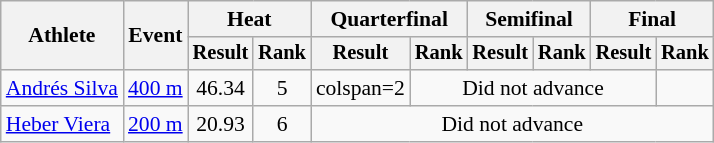<table class=wikitable style="font-size:90%">
<tr>
<th rowspan="2">Athlete</th>
<th rowspan="2">Event</th>
<th colspan="2">Heat</th>
<th colspan="2">Quarterfinal</th>
<th colspan="2">Semifinal</th>
<th colspan="2">Final</th>
</tr>
<tr style="font-size:95%">
<th>Result</th>
<th>Rank</th>
<th>Result</th>
<th>Rank</th>
<th>Result</th>
<th>Rank</th>
<th>Result</th>
<th>Rank</th>
</tr>
<tr align=center>
<td align=left><a href='#'>Andrés Silva</a></td>
<td align=left><a href='#'>400 m</a></td>
<td>46.34</td>
<td>5</td>
<td>colspan=2 </td>
<td colspan=4>Did not advance</td>
</tr>
<tr align=center>
<td align=left><a href='#'>Heber Viera</a></td>
<td align=left><a href='#'>200 m</a></td>
<td>20.93</td>
<td>6</td>
<td colspan=6>Did not advance</td>
</tr>
</table>
